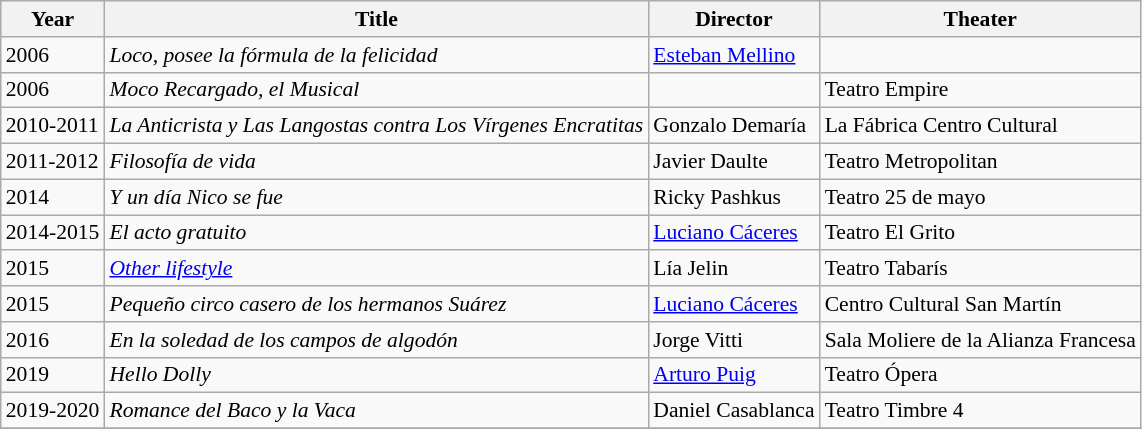<table class="wikitable" style="font-size: 90%;">
<tr>
<th>Year</th>
<th>Title</th>
<th>Director</th>
<th>Theater</th>
</tr>
<tr>
<td>2006</td>
<td><em>Loco, posee la fórmula de la felicidad</em></td>
<td><a href='#'>Esteban Mellino</a></td>
<td></td>
</tr>
<tr>
<td>2006</td>
<td><em>Moco Recargado, el Musical</em></td>
<td></td>
<td>Teatro Empire</td>
</tr>
<tr>
<td>2010-2011</td>
<td><em>La Anticrista y Las Langostas contra Los Vírgenes Encratitas</em></td>
<td>Gonzalo Demaría</td>
<td>La Fábrica Centro Cultural</td>
</tr>
<tr>
<td>2011-2012</td>
<td><em>Filosofía de vida</em></td>
<td>Javier Daulte</td>
<td>Teatro Metropolitan</td>
</tr>
<tr>
<td>2014</td>
<td><em>Y un día Nico se fue</em></td>
<td>Ricky Pashkus</td>
<td>Teatro 25 de mayo</td>
</tr>
<tr>
<td>2014-2015</td>
<td><em>El acto gratuito</em></td>
<td><a href='#'>Luciano Cáceres</a></td>
<td>Teatro El Grito</td>
</tr>
<tr>
<td>2015</td>
<td><em><a href='#'>Other lifestyle</a></em></td>
<td>Lía Jelin</td>
<td>Teatro Tabarís</td>
</tr>
<tr>
<td>2015</td>
<td><em>Pequeño circo casero de los hermanos Suárez</em></td>
<td><a href='#'>Luciano Cáceres</a></td>
<td>Centro Cultural San Martín</td>
</tr>
<tr>
<td>2016</td>
<td><em>En la soledad de los campos de algodón</em></td>
<td>Jorge Vitti</td>
<td>Sala Moliere de la Alianza Francesa</td>
</tr>
<tr>
<td>2019</td>
<td><em>Hello Dolly</em></td>
<td><a href='#'>Arturo Puig</a></td>
<td>Teatro Ópera</td>
</tr>
<tr>
<td>2019-2020</td>
<td><em>Romance del Baco y la Vaca</em></td>
<td>Daniel Casablanca</td>
<td>Teatro Timbre 4</td>
</tr>
<tr>
</tr>
</table>
